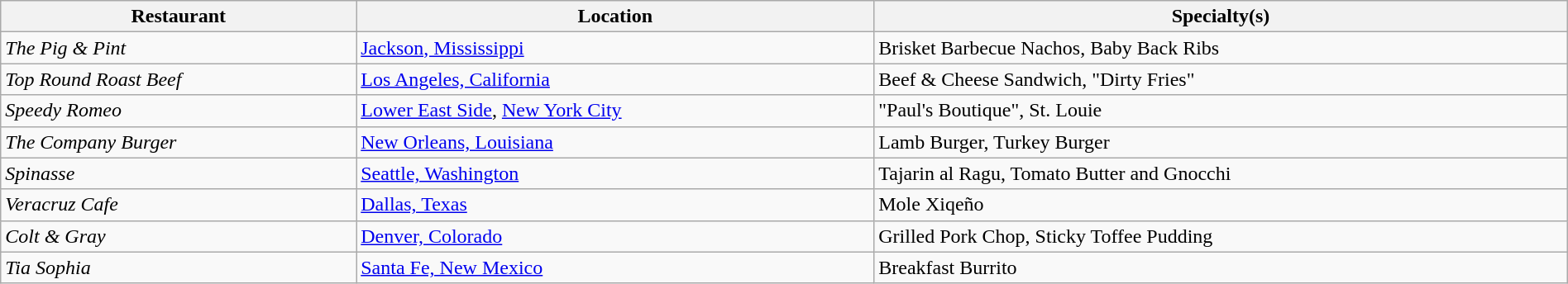<table class="wikitable" style="width:100%;">
<tr>
<th>Restaurant</th>
<th>Location</th>
<th>Specialty(s)</th>
</tr>
<tr>
<td><em>The Pig & Pint</em></td>
<td><a href='#'>Jackson, Mississippi</a></td>
<td>Brisket Barbecue Nachos, Baby Back Ribs</td>
</tr>
<tr>
<td><em>Top Round Roast Beef</em></td>
<td><a href='#'>Los Angeles, California</a></td>
<td>Beef & Cheese Sandwich, "Dirty Fries"</td>
</tr>
<tr>
<td><em>Speedy Romeo</em></td>
<td><a href='#'>Lower East Side</a>, <a href='#'>New York City</a></td>
<td>"Paul's Boutique", St. Louie</td>
</tr>
<tr>
<td><em>The Company Burger</em></td>
<td><a href='#'>New Orleans, Louisiana</a></td>
<td>Lamb Burger, Turkey Burger</td>
</tr>
<tr>
<td><em>Spinasse</em></td>
<td><a href='#'>Seattle, Washington</a></td>
<td>Tajarin al Ragu, Tomato Butter and Gnocchi</td>
</tr>
<tr>
<td><em>Veracruz Cafe</em></td>
<td><a href='#'>Dallas, Texas</a></td>
<td>Mole Xiqeño</td>
</tr>
<tr>
<td><em>Colt & Gray</em></td>
<td><a href='#'>Denver, Colorado</a></td>
<td>Grilled Pork Chop, Sticky Toffee Pudding</td>
</tr>
<tr>
<td><em>Tia Sophia</em></td>
<td><a href='#'>Santa Fe, New Mexico</a></td>
<td>Breakfast Burrito</td>
</tr>
</table>
